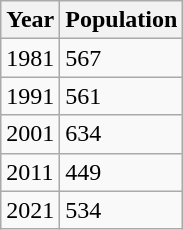<table class="wikitable">
<tr>
<th>Year</th>
<th>Population</th>
</tr>
<tr>
<td>1981</td>
<td>567</td>
</tr>
<tr>
<td>1991</td>
<td>561</td>
</tr>
<tr>
<td>2001</td>
<td>634</td>
</tr>
<tr>
<td>2011</td>
<td>449</td>
</tr>
<tr>
<td>2021</td>
<td>534</td>
</tr>
</table>
